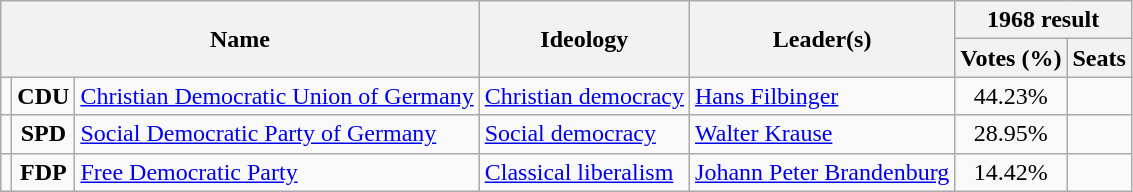<table class="wikitable">
<tr>
<th rowspan=2 colspan=3>Name</th>
<th rowspan=2>Ideology</th>
<th rowspan=2>Leader(s)</th>
<th colspan=2>1968 result</th>
</tr>
<tr>
<th>Votes (%)</th>
<th>Seats</th>
</tr>
<tr>
<td bgcolor=></td>
<td align=center><strong>CDU</strong></td>
<td><a href='#'>Christian Democratic Union of Germany</a><br></td>
<td><a href='#'>Christian democracy</a></td>
<td><a href='#'>Hans Filbinger</a></td>
<td align=center>44.23%</td>
<td></td>
</tr>
<tr>
<td bgcolor=></td>
<td align=center><strong>SPD</strong></td>
<td><a href='#'>Social Democratic Party of Germany</a><br></td>
<td><a href='#'>Social democracy</a></td>
<td><a href='#'>Walter Krause</a></td>
<td align=center>28.95%</td>
<td></td>
</tr>
<tr>
<td bgcolor=></td>
<td align=center><strong>FDP</strong></td>
<td><a href='#'>Free Democratic Party</a><br></td>
<td><a href='#'>Classical liberalism</a></td>
<td><a href='#'>Johann Peter Brandenburg</a></td>
<td align=center>14.42%</td>
<td></td>
</tr>
</table>
